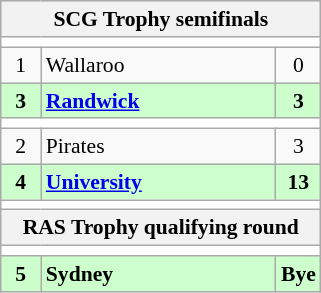<table align="right" class="wikitable" style="font-size:90%; text-align:center; margin-left:1em; margin-right:4em">
<tr bgcolor=#ccffcc>
<th colspan=3>SCG Trophy semifinals</th>
</tr>
<tr bgcolor=#fff>
<td colspan=3></td>
</tr>
<tr>
<td>1</td>
<td align=left> Wallaroo</td>
<td>0</td>
</tr>
<tr bgcolor=#ccffcc>
<td width=20><strong>3</strong></td>
<td width=150; align=left> <a href='#'><strong>Randwick</strong></a></td>
<td width="20"><strong>3</strong></td>
</tr>
<tr bgcolor=#fff>
<td colspan=3></td>
</tr>
<tr>
<td>2</td>
<td align=left> Pirates</td>
<td>3</td>
</tr>
<tr bgcolor=#ccffcc>
<td><strong>4</strong></td>
<td align=left> <a href='#'><strong>University</strong></a></td>
<td><strong>13</strong></td>
</tr>
<tr bgcolor=#fff>
<td colspan=3></td>
</tr>
<tr bgcolor=#ccffcc>
<th colspan=3>RAS Trophy qualifying round</th>
</tr>
<tr bgcolor=#fff>
<td colspan=3></td>
</tr>
<tr bgcolor=#ccffcc>
<td><strong>5</strong></td>
<td align=left><strong>Sydney</strong></td>
<td><strong>Bye</strong></td>
</tr>
</table>
